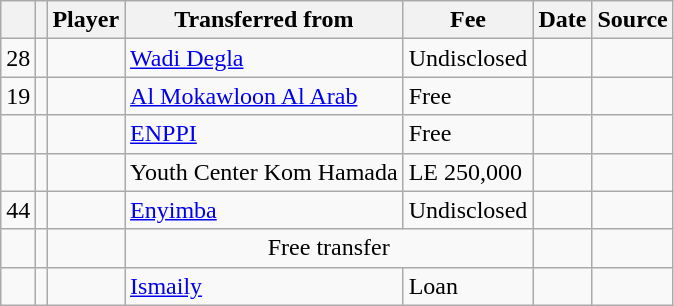<table class="wikitable plainrowheaders sortable">
<tr>
<th></th>
<th></th>
<th scope=col>Player</th>
<th>Transferred from</th>
<th !scope=col; style="width: 65px;">Fee</th>
<th scope=col>Date</th>
<th scope=col>Source</th>
</tr>
<tr>
<td align=center>28</td>
<td align=center></td>
<td></td>
<td> <a href='#'>Wadi Degla</a></td>
<td>Undisclosed</td>
<td></td>
<td></td>
</tr>
<tr>
<td align=center>19</td>
<td align=center></td>
<td></td>
<td> <a href='#'>Al Mokawloon Al Arab</a></td>
<td>Free</td>
<td></td>
<td></td>
</tr>
<tr>
<td align=center></td>
<td align=center></td>
<td></td>
<td> <a href='#'>ENPPI</a></td>
<td>Free</td>
<td></td>
<td></td>
</tr>
<tr>
<td align=center></td>
<td align=center></td>
<td></td>
<td> Youth Center Kom Hamada</td>
<td>LE 250,000</td>
<td></td>
<td></td>
</tr>
<tr>
<td align=center>44</td>
<td align=center></td>
<td></td>
<td> <a href='#'>Enyimba</a></td>
<td>Undisclosed</td>
<td></td>
<td></td>
</tr>
<tr>
<td align=center></td>
<td align=center></td>
<td></td>
<td colspan="2" style="text-align: center;">Free transfer</td>
<td></td>
<td></td>
</tr>
<tr>
<td align=center></td>
<td align=center></td>
<td></td>
<td> <a href='#'>Ismaily</a></td>
<td>Loan</td>
<td></td>
<td></td>
</tr>
</table>
